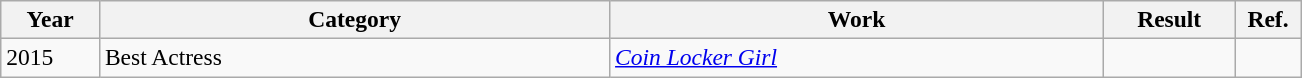<table class="wikitable sortable plainrowheaders" Style=font-size:98%>
<tr>
<th scope="col" style="width:6%;">Year</th>
<th scope="col" style="width:31%;">Category</th>
<th scope="col" style="width:30%;">Work</th>
<th scope="col" style="width:8%;">Result</th>
<th scope="col" style="width:4%;">Ref.</th>
</tr>
<tr>
<td>2015</td>
<td>Best Actress</td>
<td><em><a href='#'>Coin Locker Girl</a></em></td>
<td></td>
<td></td>
</tr>
</table>
